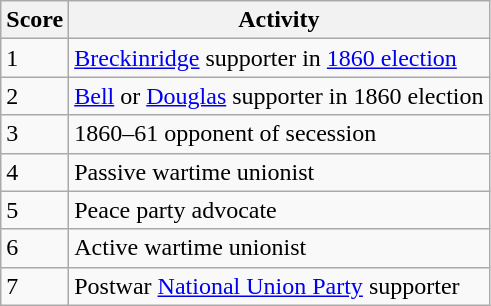<table class="wikitable">
<tr>
<th>Score</th>
<th>Activity</th>
</tr>
<tr>
<td>1</td>
<td><a href='#'>Breckinridge</a> supporter in <a href='#'>1860 election</a></td>
</tr>
<tr>
<td>2</td>
<td><a href='#'>Bell</a> or <a href='#'>Douglas</a> supporter in 1860 election</td>
</tr>
<tr>
<td>3</td>
<td>1860–61 opponent of secession</td>
</tr>
<tr>
<td>4</td>
<td>Passive wartime unionist</td>
</tr>
<tr>
<td>5</td>
<td>Peace party advocate</td>
</tr>
<tr>
<td>6</td>
<td>Active wartime unionist</td>
</tr>
<tr>
<td>7</td>
<td>Postwar <a href='#'>National Union Party</a> supporter</td>
</tr>
</table>
